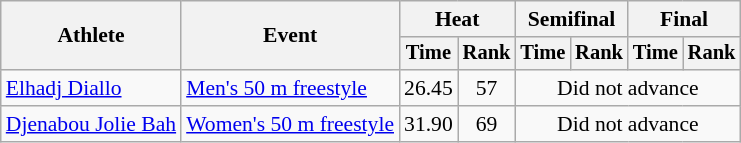<table class=wikitable style="font-size:90%">
<tr>
<th rowspan="2">Athlete</th>
<th rowspan="2">Event</th>
<th colspan="2">Heat</th>
<th colspan="2">Semifinal</th>
<th colspan="2">Final</th>
</tr>
<tr style="font-size:95%">
<th>Time</th>
<th>Rank</th>
<th>Time</th>
<th>Rank</th>
<th>Time</th>
<th>Rank</th>
</tr>
<tr align=center>
<td align=left><a href='#'>Elhadj Diallo</a></td>
<td align=left><a href='#'>Men's 50 m freestyle</a></td>
<td>26.45</td>
<td>57</td>
<td colspan=4>Did not advance</td>
</tr>
<tr align=center>
<td align=left><a href='#'>Djenabou Jolie Bah</a></td>
<td align=left><a href='#'>Women's 50 m freestyle</a></td>
<td>31.90</td>
<td>69</td>
<td colspan=4>Did not advance</td>
</tr>
</table>
